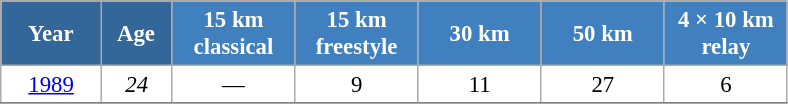<table class="wikitable" style="font-size:95%; text-align:center; border:grey solid 1px; border-collapse:collapse; background:#ffffff;">
<tr>
<th style="background-color:#369; color:white; width:60px;"> Year </th>
<th style="background-color:#369; color:white; width:40px;"> Age </th>
<th style="background-color:#4180be; color:white; width:75px;"> 15 km <br> classical </th>
<th style="background-color:#4180be; color:white; width:75px;"> 15 km <br> freestyle </th>
<th style="background-color:#4180be; color:white; width:75px;"> 30 km </th>
<th style="background-color:#4180be; color:white; width:75px;"> 50 km </th>
<th style="background-color:#4180be; color:white; width:75px;"> 4 × 10 km <br> relay </th>
</tr>
<tr>
<td><a href='#'>1989</a></td>
<td><em>24</em></td>
<td>—</td>
<td>9</td>
<td>11</td>
<td>27</td>
<td>6</td>
</tr>
<tr>
</tr>
</table>
